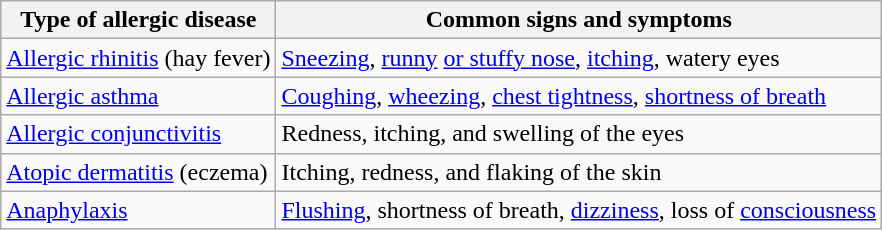<table class="wikitable">
<tr>
<th>Type of allergic disease</th>
<th>Common signs and symptoms</th>
</tr>
<tr>
<td><a href='#'>Allergic rhinitis</a> (hay fever)</td>
<td><a href='#'>Sneezing</a>, <a href='#'>runny</a> <a href='#'>or stuffy nose</a>, <a href='#'>itching</a>, watery eyes</td>
</tr>
<tr>
<td><a href='#'>Allergic asthma</a></td>
<td><a href='#'>Coughing</a>, <a href='#'>wheezing</a>, <a href='#'>chest tightness</a>, <a href='#'>shortness of breath</a></td>
</tr>
<tr>
<td><a href='#'>Allergic conjunctivitis</a></td>
<td>Redness, itching, and swelling of the eyes</td>
</tr>
<tr>
<td><a href='#'>Atopic dermatitis</a> (eczema)</td>
<td>Itching, redness, and flaking of the skin</td>
</tr>
<tr>
<td><a href='#'>Anaphylaxis</a></td>
<td><a href='#'>Flushing</a>, shortness of breath, <a href='#'>dizziness</a>, loss of <a href='#'>consciousness</a></td>
</tr>
</table>
